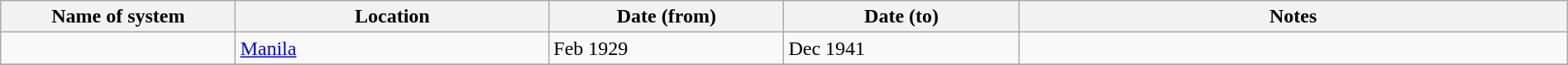<table class="wikitable" width=100%>
<tr>
<th width=15%>Name of system</th>
<th width=20%>Location</th>
<th width=15%>Date (from)</th>
<th width=15%>Date (to)</th>
<th width=35%>Notes</th>
</tr>
<tr>
<td> </td>
<td><a href='#'>Manila</a></td>
<td>Feb 1929</td>
<td>Dec 1941</td>
<td> </td>
</tr>
<tr>
</tr>
</table>
